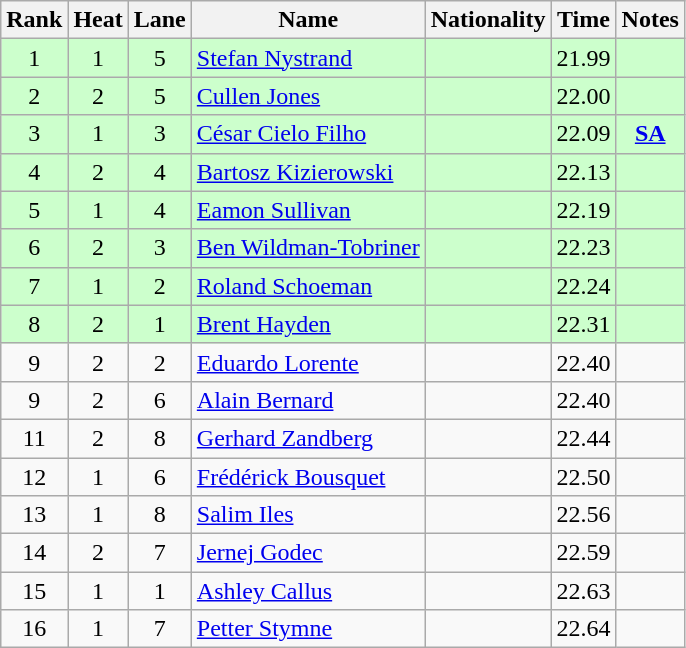<table class="wikitable sortable" style="text-align:center">
<tr>
<th>Rank</th>
<th>Heat</th>
<th>Lane</th>
<th>Name</th>
<th>Nationality</th>
<th>Time</th>
<th>Notes</th>
</tr>
<tr bgcolor=ccffcc>
<td>1</td>
<td>1</td>
<td>5</td>
<td align="left"><a href='#'>Stefan Nystrand</a></td>
<td align="left"></td>
<td>21.99</td>
<td></td>
</tr>
<tr bgcolor=ccffcc>
<td>2</td>
<td>2</td>
<td>5</td>
<td align="left"><a href='#'>Cullen Jones</a></td>
<td align="left"></td>
<td>22.00</td>
<td></td>
</tr>
<tr bgcolor=ccffcc>
<td>3</td>
<td>1</td>
<td>3</td>
<td align="left"><a href='#'>César Cielo Filho</a></td>
<td align="left"></td>
<td>22.09</td>
<td><strong><a href='#'>SA</a></strong></td>
</tr>
<tr bgcolor=ccffcc>
<td>4</td>
<td>2</td>
<td>4</td>
<td align="left"><a href='#'>Bartosz Kizierowski</a></td>
<td align="left"></td>
<td>22.13</td>
<td></td>
</tr>
<tr bgcolor=ccffcc>
<td>5</td>
<td>1</td>
<td>4</td>
<td align="left"><a href='#'>Eamon Sullivan</a></td>
<td align="left"></td>
<td>22.19</td>
<td></td>
</tr>
<tr bgcolor=ccffcc>
<td>6</td>
<td>2</td>
<td>3</td>
<td align="left"><a href='#'>Ben Wildman-Tobriner</a></td>
<td align="left"></td>
<td>22.23</td>
<td></td>
</tr>
<tr bgcolor=ccffcc>
<td>7</td>
<td>1</td>
<td>2</td>
<td align="left"><a href='#'>Roland Schoeman</a></td>
<td align="left"></td>
<td>22.24</td>
<td></td>
</tr>
<tr bgcolor=ccffcc>
<td>8</td>
<td>2</td>
<td>1</td>
<td align="left"><a href='#'>Brent Hayden</a></td>
<td align="left"></td>
<td>22.31</td>
<td></td>
</tr>
<tr>
<td>9</td>
<td>2</td>
<td>2</td>
<td align="left"><a href='#'>Eduardo Lorente</a></td>
<td align="left"></td>
<td>22.40</td>
<td></td>
</tr>
<tr>
<td>9</td>
<td>2</td>
<td>6</td>
<td align="left"><a href='#'>Alain Bernard</a></td>
<td align="left"></td>
<td>22.40</td>
<td></td>
</tr>
<tr>
<td>11</td>
<td>2</td>
<td>8</td>
<td align="left"><a href='#'>Gerhard Zandberg</a></td>
<td align="left"></td>
<td>22.44</td>
<td></td>
</tr>
<tr>
<td>12</td>
<td>1</td>
<td>6</td>
<td align="left"><a href='#'>Frédérick Bousquet</a></td>
<td align="left"></td>
<td>22.50</td>
<td></td>
</tr>
<tr>
<td>13</td>
<td>1</td>
<td>8</td>
<td align="left"><a href='#'>Salim Iles</a></td>
<td align="left"></td>
<td>22.56</td>
<td></td>
</tr>
<tr>
<td>14</td>
<td>2</td>
<td>7</td>
<td align="left"><a href='#'>Jernej Godec</a></td>
<td align="left"></td>
<td>22.59</td>
<td></td>
</tr>
<tr>
<td>15</td>
<td>1</td>
<td>1</td>
<td align="left"><a href='#'>Ashley Callus</a></td>
<td align="left"></td>
<td>22.63</td>
<td></td>
</tr>
<tr>
<td>16</td>
<td>1</td>
<td>7</td>
<td align="left"><a href='#'>Petter Stymne</a></td>
<td align="left"></td>
<td>22.64</td>
<td></td>
</tr>
</table>
